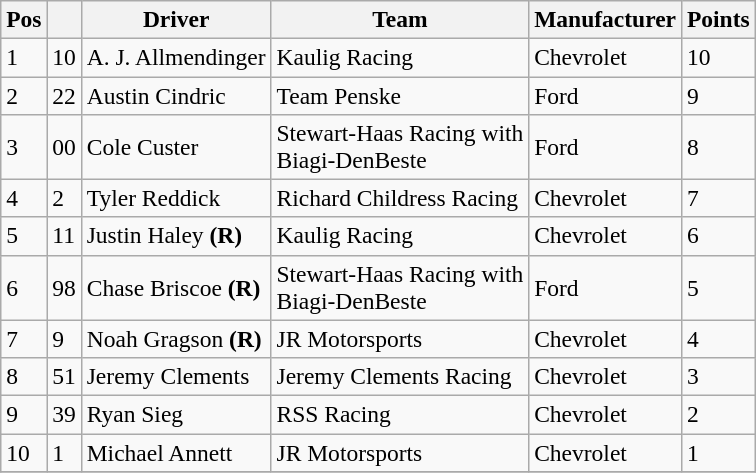<table class="wikitable" style="font-size:98%">
<tr>
<th>Pos</th>
<th></th>
<th>Driver</th>
<th>Team</th>
<th>Manufacturer</th>
<th>Points</th>
</tr>
<tr>
<td>1</td>
<td>10</td>
<td>A. J. Allmendinger</td>
<td>Kaulig Racing</td>
<td>Chevrolet</td>
<td>10</td>
</tr>
<tr>
<td>2</td>
<td>22</td>
<td>Austin Cindric</td>
<td>Team Penske</td>
<td>Ford</td>
<td>9</td>
</tr>
<tr>
<td>3</td>
<td>00</td>
<td>Cole Custer</td>
<td>Stewart-Haas Racing with<br>Biagi-DenBeste</td>
<td>Ford</td>
<td>8</td>
</tr>
<tr>
<td>4</td>
<td>2</td>
<td>Tyler Reddick</td>
<td>Richard Childress Racing</td>
<td>Chevrolet</td>
<td>7</td>
</tr>
<tr>
<td>5</td>
<td>11</td>
<td>Justin Haley <strong>(R)</strong></td>
<td>Kaulig Racing</td>
<td>Chevrolet</td>
<td>6</td>
</tr>
<tr>
<td>6</td>
<td>98</td>
<td>Chase Briscoe <strong>(R)</strong></td>
<td>Stewart-Haas Racing with<br>Biagi-DenBeste</td>
<td>Ford</td>
<td>5</td>
</tr>
<tr>
<td>7</td>
<td>9</td>
<td>Noah Gragson <strong>(R)</strong></td>
<td>JR Motorsports</td>
<td>Chevrolet</td>
<td>4</td>
</tr>
<tr>
<td>8</td>
<td>51</td>
<td>Jeremy Clements</td>
<td>Jeremy Clements Racing</td>
<td>Chevrolet</td>
<td>3</td>
</tr>
<tr>
<td>9</td>
<td>39</td>
<td>Ryan Sieg</td>
<td>RSS Racing</td>
<td>Chevrolet</td>
<td>2</td>
</tr>
<tr>
<td>10</td>
<td>1</td>
<td>Michael Annett</td>
<td>JR Motorsports</td>
<td>Chevrolet</td>
<td>1</td>
</tr>
<tr>
</tr>
</table>
